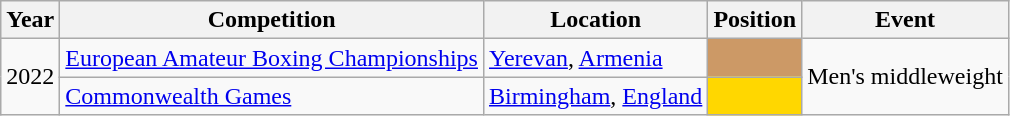<table class="wikitable">
<tr>
<th>Year</th>
<th>Competition</th>
<th>Location</th>
<th>Position</th>
<th>Event</th>
</tr>
<tr>
<td rowspan="2">2022</td>
<td><a href='#'>European Amateur Boxing Championships</a></td>
<td><a href='#'>Yerevan</a>, <a href='#'>Armenia</a></td>
<td bgcolor=cc9966></td>
<td rowspan="2">Men's middleweight</td>
</tr>
<tr>
<td><a href='#'>Commonwealth Games</a></td>
<td><a href='#'>Birmingham</a>, <a href='#'>England</a></td>
<td bgcolor=gold></td>
</tr>
</table>
